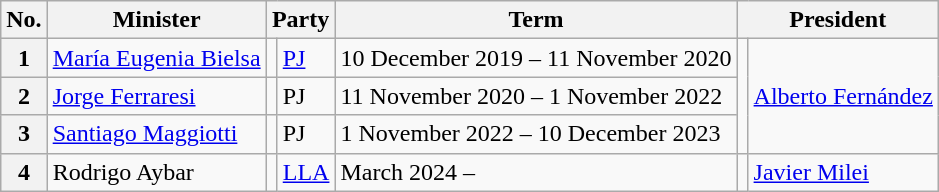<table class="wikitable">
<tr>
<th>No.</th>
<th>Minister</th>
<th colspan="2">Party</th>
<th>Term</th>
<th colspan="2">President</th>
</tr>
<tr>
<th>1</th>
<td><a href='#'>María Eugenia Bielsa</a></td>
<td bgcolor=></td>
<td><a href='#'>PJ</a></td>
<td>10 December 2019 – 11 November 2020</td>
<td rowspan=3 bgcolor=></td>
<td rowspan=3><a href='#'>Alberto Fernández</a></td>
</tr>
<tr>
<th>2</th>
<td><a href='#'>Jorge Ferraresi</a></td>
<td bgcolor=></td>
<td>PJ</td>
<td>11 November 2020 – 1 November 2022</td>
</tr>
<tr>
<th>3</th>
<td><a href='#'>Santiago Maggiotti</a></td>
<td bgcolor=></td>
<td>PJ</td>
<td>1 November 2022 – 10 December 2023</td>
</tr>
<tr>
<th>4</th>
<td>Rodrigo Aybar</td>
<td bgcolor=></td>
<td><a href='#'>LLA</a></td>
<td>March 2024 –</td>
<td bgcolor=></td>
<td><a href='#'>Javier Milei</a></td>
</tr>
</table>
